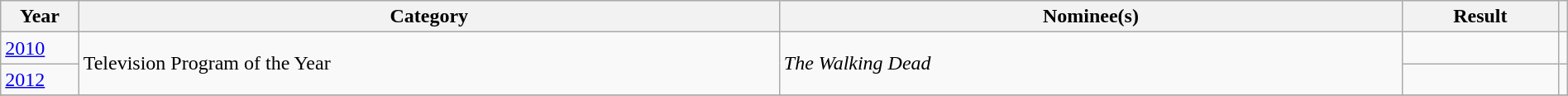<table class="wikitable" width=100%>
<tr>
<th width=5%>Year</th>
<th width=45%>Category</th>
<th width=40%>Nominee(s)</th>
<th width=10%>Result</th>
<th width=5%></th>
</tr>
<tr>
<td rowspan=1><a href='#'>2010</a></td>
<td rowspan=2>Television Program of the Year</td>
<td rowspan=2><em>The Walking Dead</em></td>
<td></td>
<td></td>
</tr>
<tr>
<td rowspan=1><a href='#'>2012</a></td>
<td></td>
<td></td>
</tr>
<tr>
</tr>
</table>
